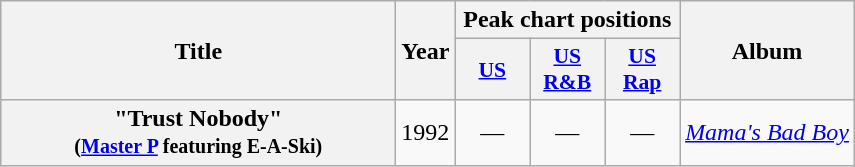<table class="wikitable plainrowheaders" style="text-align:center;">
<tr>
<th scope="col" rowspan="2" style="width:16em;">Title</th>
<th scope="col" rowspan="2">Year</th>
<th scope="col" colspan="3">Peak chart positions</th>
<th scope="col" rowspan="2">Album</th>
</tr>
<tr>
<th style="width:3em; font-size:90%"><a href='#'>US</a></th>
<th style="width:3em; font-size:90%"><a href='#'>US<br>R&B</a></th>
<th style="width:3em; font-size:90%"><a href='#'>US<br>Rap</a></th>
</tr>
<tr>
<th scope="row">"Trust Nobody"<br><small>(<a href='#'>Master P</a> featuring E-A-Ski)</small></th>
<td>1992</td>
<td>—</td>
<td>—</td>
<td>—</td>
<td><em><a href='#'>Mama's Bad Boy</a></em></td>
</tr>
</table>
